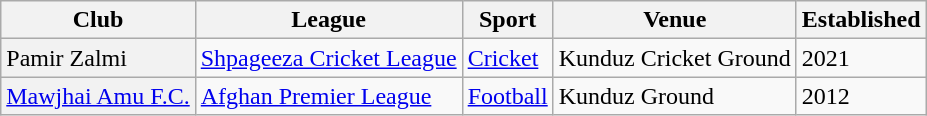<table class="wikitable sortable">
<tr>
<th scope="col">Club</th>
<th scope="col">League</th>
<th scope="col">Sport</th>
<th scope="col">Venue</th>
<th scope="col">Established</th>
</tr>
<tr>
<th scope="row" style="font-weight: normal; text-align: left;">Pamir Zalmi</th>
<td><a href='#'>Shpageeza Cricket League</a></td>
<td><a href='#'>Cricket</a></td>
<td>Kunduz Cricket Ground</td>
<td>2021</td>
</tr>
<tr>
<th scope="row" style="font-weight: normal; text-align: left;"><a href='#'>Mawjhai Amu F.C.</a></th>
<td><a href='#'>Afghan Premier League</a></td>
<td><a href='#'>Football</a></td>
<td>Kunduz Ground</td>
<td>2012</td>
</tr>
</table>
